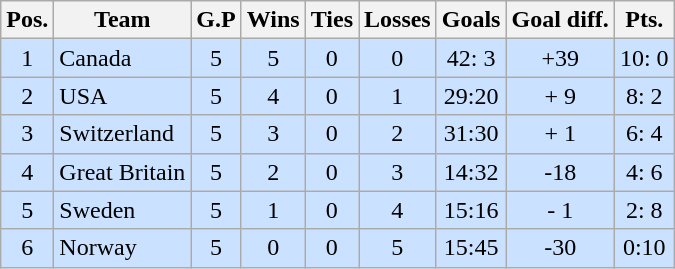<table class="wikitable">
<tr>
<th>Pos.</th>
<th>Team</th>
<th>G.P</th>
<th>Wins</th>
<th>Ties</th>
<th>Losses</th>
<th>Goals</th>
<th>Goal diff.</th>
<th>Pts.</th>
</tr>
<tr bgcolor="#CAE1FF" align="center">
<td>1</td>
<td align="left"> Canada</td>
<td>5</td>
<td>5</td>
<td>0</td>
<td>0</td>
<td>42: 3</td>
<td>+39</td>
<td>10: 0</td>
</tr>
<tr bgcolor="#CAE1FF" align="center">
<td>2</td>
<td align="left"> USA</td>
<td>5</td>
<td>4</td>
<td>0</td>
<td>1</td>
<td>29:20</td>
<td>+ 9</td>
<td>8: 2</td>
</tr>
<tr bgcolor="#CAE1FF" align="center">
<td>3</td>
<td align="left"> Switzerland</td>
<td>5</td>
<td>3</td>
<td>0</td>
<td>2</td>
<td>31:30</td>
<td>+ 1</td>
<td>6: 4</td>
</tr>
<tr bgcolor="#CAE1FF" align="center">
<td>4</td>
<td align="left"> Great Britain</td>
<td>5</td>
<td>2</td>
<td>0</td>
<td>3</td>
<td>14:32</td>
<td>-18</td>
<td>4: 6</td>
</tr>
<tr bgcolor="#CAE1FF" align="center">
<td>5</td>
<td align="left"> Sweden</td>
<td>5</td>
<td>1</td>
<td>0</td>
<td>4</td>
<td>15:16</td>
<td>- 1</td>
<td>2: 8</td>
</tr>
<tr bgcolor="#CAE1FF" align="center">
<td>6</td>
<td align="left"> Norway</td>
<td>5</td>
<td>0</td>
<td>0</td>
<td>5</td>
<td>15:45</td>
<td>-30</td>
<td>0:10</td>
</tr>
</table>
